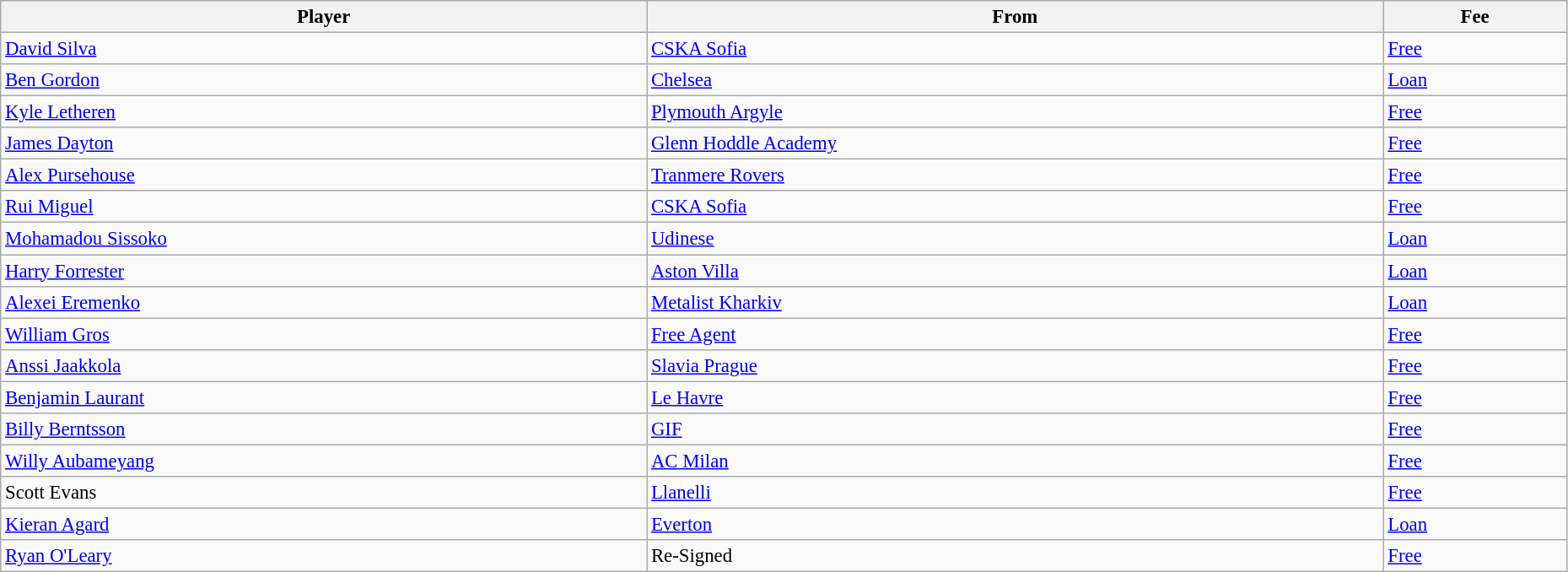<table class="wikitable" style="text-align:center; font-size:95%;width:98%; text-align:left">
<tr>
<th>Player</th>
<th>From</th>
<th>Fee</th>
</tr>
<tr>
<td> <a href='#'>David Silva</a></td>
<td> <a href='#'>CSKA Sofia</a></td>
<td><a href='#'>Free</a></td>
</tr>
<tr>
<td> <a href='#'>Ben Gordon</a></td>
<td> <a href='#'>Chelsea</a></td>
<td><a href='#'>Loan</a></td>
</tr>
<tr>
<td> <a href='#'>Kyle Letheren</a></td>
<td> <a href='#'>Plymouth Argyle</a></td>
<td><a href='#'>Free</a></td>
</tr>
<tr>
<td> <a href='#'>James Dayton</a></td>
<td> <a href='#'>Glenn Hoddle Academy</a></td>
<td><a href='#'>Free</a></td>
</tr>
<tr>
<td> <a href='#'>Alex Pursehouse</a></td>
<td> <a href='#'>Tranmere Rovers</a></td>
<td><a href='#'>Free</a></td>
</tr>
<tr>
<td> <a href='#'>Rui Miguel</a></td>
<td> <a href='#'>CSKA Sofia</a></td>
<td><a href='#'>Free</a></td>
</tr>
<tr>
<td> <a href='#'>Mohamadou Sissoko</a></td>
<td> <a href='#'>Udinese</a></td>
<td><a href='#'>Loan</a></td>
</tr>
<tr>
<td> <a href='#'>Harry Forrester</a></td>
<td> <a href='#'>Aston Villa</a></td>
<td><a href='#'>Loan</a></td>
</tr>
<tr>
<td> <a href='#'>Alexei Eremenko</a></td>
<td> <a href='#'>Metalist Kharkiv</a></td>
<td><a href='#'>Loan</a></td>
</tr>
<tr>
<td> <a href='#'>William Gros</a></td>
<td><a href='#'>Free Agent</a></td>
<td><a href='#'>Free</a></td>
</tr>
<tr>
<td> <a href='#'>Anssi Jaakkola</a></td>
<td> <a href='#'>Slavia Prague</a></td>
<td><a href='#'>Free</a></td>
</tr>
<tr>
<td> <a href='#'>Benjamin Laurant</a></td>
<td> <a href='#'>Le Havre</a></td>
<td><a href='#'>Free</a></td>
</tr>
<tr>
<td> <a href='#'>Billy Berntsson</a></td>
<td> <a href='#'>GIF</a></td>
<td><a href='#'>Free</a></td>
</tr>
<tr>
<td> <a href='#'>Willy Aubameyang</a></td>
<td> <a href='#'>AC Milan</a></td>
<td><a href='#'>Free</a></td>
</tr>
<tr>
<td> Scott Evans</td>
<td> <a href='#'>Llanelli</a></td>
<td><a href='#'>Free</a></td>
</tr>
<tr>
<td> <a href='#'>Kieran Agard</a></td>
<td> <a href='#'>Everton</a></td>
<td><a href='#'>Loan</a></td>
</tr>
<tr>
<td> <a href='#'>Ryan O'Leary</a></td>
<td>Re-Signed</td>
<td><a href='#'>Free</a></td>
</tr>
</table>
